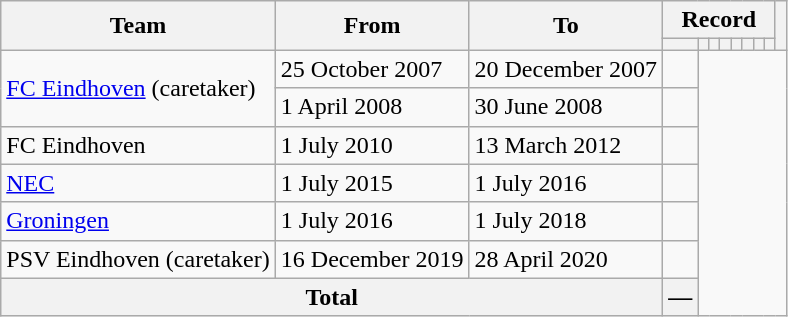<table class=wikitable style="text-align: center">
<tr>
<th rowspan=2>Team</th>
<th rowspan=2>From</th>
<th rowspan=2>To</th>
<th colspan=8>Record</th>
<th rowspan=2></th>
</tr>
<tr>
<th></th>
<th></th>
<th></th>
<th></th>
<th></th>
<th></th>
<th></th>
<th></th>
</tr>
<tr>
<td rowspan=2 align=left><a href='#'>FC Eindhoven</a> (caretaker)</td>
<td align=left>25 October 2007</td>
<td align=left>20 December 2007<br></td>
<td></td>
</tr>
<tr>
<td align=left>1 April 2008</td>
<td align=left>30 June 2008<br></td>
<td></td>
</tr>
<tr>
<td align=left>FC Eindhoven</td>
<td align=left>1 July 2010</td>
<td align=left>13 March 2012<br></td>
<td></td>
</tr>
<tr>
<td align=left><a href='#'>NEC</a></td>
<td align=left>1 July 2015</td>
<td align=left>1 July 2016<br></td>
<td></td>
</tr>
<tr>
<td align=left><a href='#'>Groningen</a></td>
<td align=left>1 July 2016</td>
<td align=left>1 July 2018<br></td>
<td></td>
</tr>
<tr>
<td align=left>PSV Eindhoven (caretaker)</td>
<td align=left>16 December 2019</td>
<td align=left>28 April 2020<br></td>
<td></td>
</tr>
<tr>
<th colspan=3>Total<br></th>
<th>—</th>
</tr>
</table>
